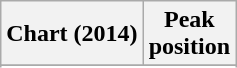<table class="wikitable sortable plainrowheaders">
<tr>
<th>Chart (2014)</th>
<th>Peak<br>position</th>
</tr>
<tr>
</tr>
<tr>
</tr>
<tr>
</tr>
<tr>
</tr>
<tr>
</tr>
<tr>
</tr>
</table>
